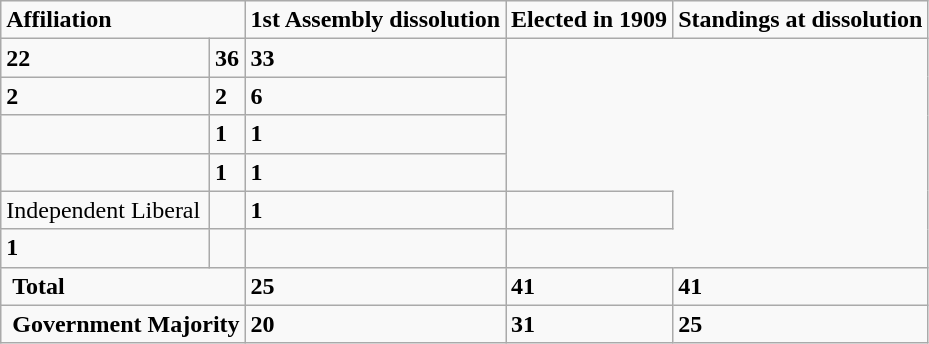<table class="wikitable">
<tr>
<td colspan="2" rowspan="1" align="left" valign="top"><strong>Affiliation</strong></td>
<td valign="top"><strong>1st Assembly dissolution</strong></td>
<td valign="top"><strong>Elected in 1909</strong></td>
<td valign="top"><strong>Standings at dissolution</strong><br></td>
</tr>
<tr>
<td><strong>22</strong></td>
<td><strong>36</strong></td>
<td><strong>33</strong></td>
</tr>
<tr>
<td><strong>2</strong></td>
<td><strong>2</strong></td>
<td><strong>6</strong></td>
</tr>
<tr>
<td></td>
<td><strong>1</strong></td>
<td><strong>1</strong></td>
</tr>
<tr>
<td></td>
<td><strong>1</strong></td>
<td><strong>1</strong></td>
</tr>
<tr>
<td>Independent Liberal</td>
<td></td>
<td><strong>1</strong></td>
<td></td>
</tr>
<tr>
<td><strong>1</strong></td>
<td></td>
<td></td>
</tr>
<tr>
<td colspan="2" rowspan="1"> <strong>Total</strong><br></td>
<td><strong>25</strong></td>
<td><strong>41</strong></td>
<td><strong>41</strong></td>
</tr>
<tr>
<td colspan="2" rowspan="1"> <strong>Government Majority</strong><br></td>
<td><strong>20</strong></td>
<td><strong>31</strong></td>
<td><strong>25</strong></td>
</tr>
</table>
